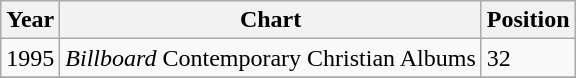<table class="wikitable">
<tr>
<th>Year</th>
<th>Chart</th>
<th>Position</th>
</tr>
<tr>
<td>1995</td>
<td><em>Billboard</em> Contemporary Christian Albums</td>
<td>32</td>
</tr>
<tr>
</tr>
</table>
